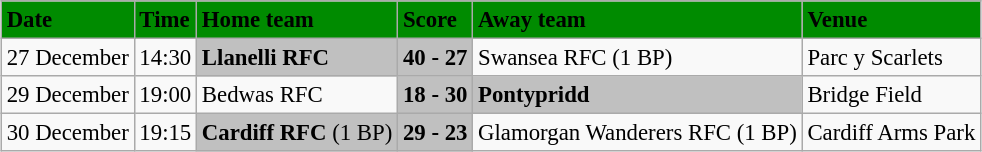<table class="wikitable" style="margin:0.5em auto; font-size:95%">
<tr bgcolor="#008B00">
<td><strong>Date</strong></td>
<td><strong>Time</strong></td>
<td><strong>Home team</strong></td>
<td><strong>Score</strong></td>
<td><strong>Away team</strong></td>
<td><strong>Venue</strong></td>
</tr>
<tr>
<td>27 December</td>
<td>14:30</td>
<td bgcolor="silver"><strong>Llanelli RFC</strong></td>
<td bgcolor="silver"><strong>40 - 27</strong></td>
<td>Swansea RFC (1 BP)</td>
<td>Parc y Scarlets</td>
</tr>
<tr>
<td>29 December</td>
<td>19:00</td>
<td>Bedwas RFC</td>
<td bgcolor="silver"><strong>18 - 30</strong></td>
<td bgcolor="silver"><strong>Pontypridd</strong></td>
<td>Bridge Field</td>
</tr>
<tr>
<td>30 December</td>
<td>19:15</td>
<td bgcolor="silver"><strong>Cardiff RFC</strong> (1 BP)</td>
<td bgcolor="silver"><strong>29 - 23</strong></td>
<td>Glamorgan Wanderers RFC (1 BP)</td>
<td>Cardiff Arms Park</td>
</tr>
</table>
